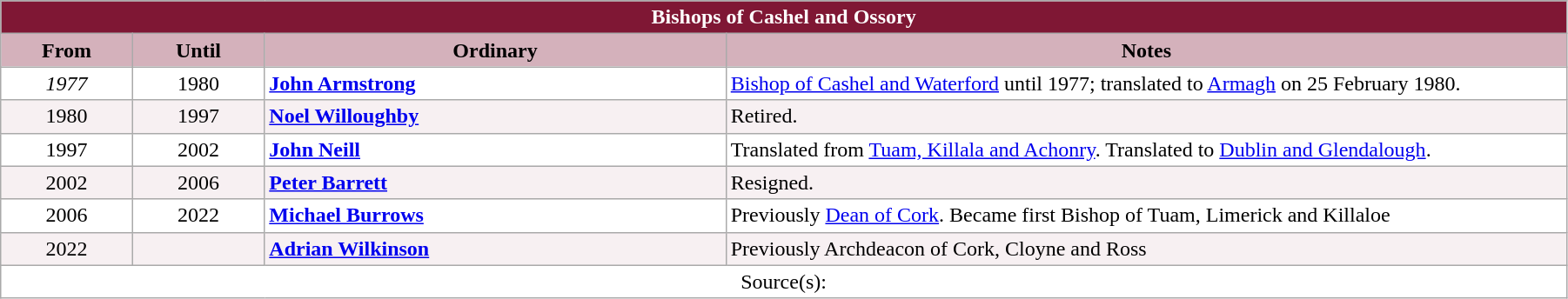<table class="wikitable" style="width:95%;" border="1" cellpadding="2">
<tr>
<th colspan="4" style="background-color: #7F1734; color: white;">Bishops of Cashel and Ossory</th>
</tr>
<tr>
<th style="background-color: #D4B1BB; width: 8%;">From</th>
<th style="background-color: #D4B1BB; width: 8%;">Until</th>
<th style="background-color: #D4B1BB; width: 28%;">Ordinary</th>
<th style="background-color: #D4B1BB; width: 51%;">Notes</th>
</tr>
<tr valign="top" style="background-color: white;">
<td style="text-align: center;"><em>1977</em></td>
<td style="text-align: center;">1980</td>
<td><strong><a href='#'>John Armstrong</a></strong></td>
<td><a href='#'>Bishop of Cashel and Waterford</a> until 1977; translated to <a href='#'>Armagh</a> on 25 February 1980.</td>
</tr>
<tr valign="top" style="background-color: #F7F0F2;">
<td style="text-align: center;">1980</td>
<td style="text-align: center;">1997</td>
<td><strong><a href='#'>Noel Willoughby</a></strong></td>
<td>Retired.</td>
</tr>
<tr valign="top" style="background-color: white;">
<td style="text-align: center;">1997</td>
<td style="text-align: center;">2002</td>
<td><strong><a href='#'>John Neill</a></strong></td>
<td>Translated from <a href='#'>Tuam, Killala and Achonry</a>. Translated to <a href='#'>Dublin and Glendalough</a>.</td>
</tr>
<tr valign="top" style="background-color: #F7F0F2;">
<td style="text-align: center;">2002</td>
<td style="text-align: center;">2006</td>
<td><strong><a href='#'>Peter Barrett</a></strong></td>
<td>Resigned.</td>
</tr>
<tr valign="top" style="background-color: white;">
<td style="text-align: center;">2006</td>
<td style="text-align: center;">2022</td>
<td><strong><a href='#'>Michael Burrows</a></strong></td>
<td>Previously <a href='#'>Dean of Cork</a>.  Became first Bishop of Tuam, Limerick and Killaloe</td>
</tr>
<tr valign="top" style="background-color: #F7F0F2;">
<td style="text-align: center;">2022</td>
<td style="text-align: center;"></td>
<td><strong><a href='#'>Adrian Wilkinson</a></strong></td>
<td>Previously Archdeacon of Cork, Cloyne and Ross</td>
</tr>
<tr valign="top" style="background-color: white;">
<td align=center colspan=4>Source(s):</td>
</tr>
</table>
